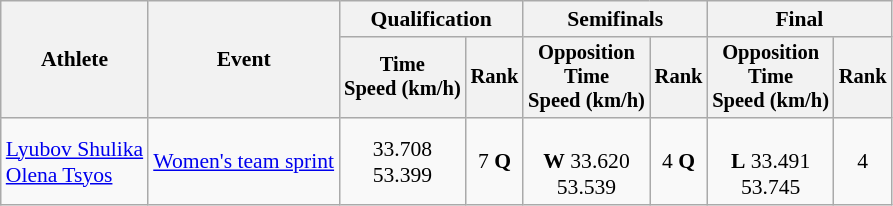<table class="wikitable" style="font-size:90%">
<tr>
<th rowspan="2">Athlete</th>
<th rowspan="2">Event</th>
<th colspan=2>Qualification</th>
<th colspan=2>Semifinals</th>
<th colspan=2>Final</th>
</tr>
<tr style="font-size:95%">
<th>Time<br>Speed (km/h)</th>
<th>Rank</th>
<th>Opposition<br>Time<br>Speed (km/h)</th>
<th>Rank</th>
<th>Opposition<br>Time<br>Speed (km/h)</th>
<th>Rank</th>
</tr>
<tr align=center>
<td align=left><a href='#'>Lyubov Shulika</a><br><a href='#'>Olena Tsyos</a></td>
<td align=left><a href='#'>Women's team sprint</a></td>
<td>33.708<br>53.399</td>
<td>7 <strong>Q</strong></td>
<td><br><strong>W</strong> 33.620<br>53.539</td>
<td>4 <strong>Q</strong></td>
<td><br><strong>L</strong> 33.491<br>53.745</td>
<td>4</td>
</tr>
</table>
